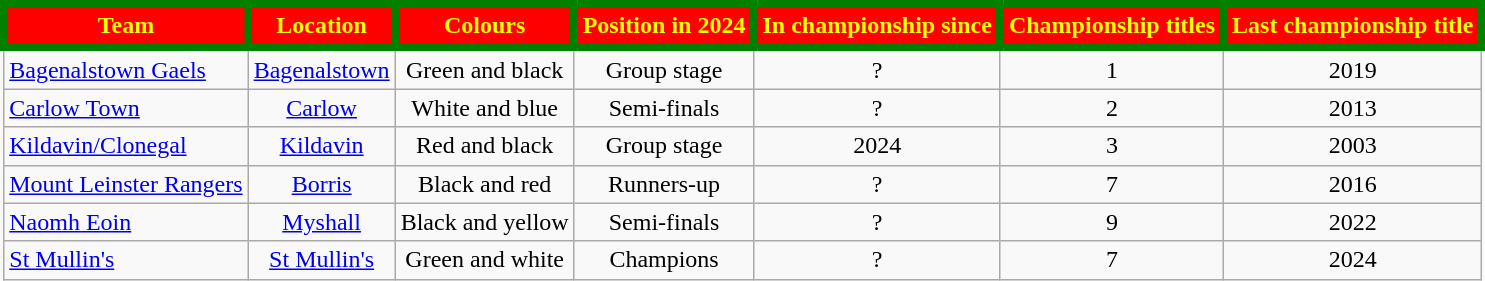<table class="wikitable sortable" style="text-align:center">
<tr>
<th style="background:red;color: yellow;border:5px solid green">Team</th>
<th style="background:red;color: yellow;border:5px solid green">Location</th>
<th style="background:red;color: yellow;border:5px solid green">Colours</th>
<th style="background:red;color: yellow;border:5px solid green">Position in 2024</th>
<th style="background:red;color: yellow;border:5px solid green">In championship since</th>
<th style="background:red;color: yellow;border:5px solid green">Championship titles</th>
<th style="background:red;color: yellow;border:5px solid green">Last championship title</th>
</tr>
<tr>
<td style="text-align:left"> <a href='#'>Bagenalstown Gaels</a></td>
<td><a href='#'>Bagenalstown</a></td>
<td>Green and black</td>
<td>Group stage</td>
<td>?</td>
<td>1</td>
<td>2019</td>
</tr>
<tr>
<td style="text-align:left"> <a href='#'>Carlow Town</a></td>
<td><a href='#'>Carlow</a></td>
<td>White and blue</td>
<td>Semi-finals</td>
<td>?</td>
<td>2</td>
<td>2013</td>
</tr>
<tr>
<td style="text-align:left"> <a href='#'>Kildavin/Clonegal</a></td>
<td><a href='#'>Kildavin</a></td>
<td>Red and black</td>
<td>Group stage</td>
<td>2024</td>
<td>3</td>
<td>2003</td>
</tr>
<tr>
<td style="text-align:left"> <a href='#'>Mount Leinster Rangers</a></td>
<td><a href='#'>Borris</a></td>
<td>Black and red</td>
<td>Runners-up</td>
<td>?</td>
<td>7</td>
<td>2016</td>
</tr>
<tr>
<td style="text-align:left"> <a href='#'>Naomh Eoin</a></td>
<td><a href='#'>Myshall</a></td>
<td>Black and yellow</td>
<td>Semi-finals</td>
<td>?</td>
<td>9</td>
<td>2022</td>
</tr>
<tr>
<td style="text-align:left"> <a href='#'>St Mullin's</a></td>
<td><a href='#'>St Mullin's</a></td>
<td>Green and white</td>
<td>Champions</td>
<td>?</td>
<td>7</td>
<td>2024</td>
</tr>
</table>
